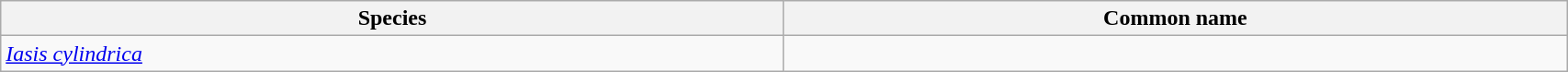<table width=90% class="wikitable">
<tr>
<th width=25%>Species</th>
<th width=25%>Common name</th>
</tr>
<tr>
<td><em><a href='#'>Iasis cylindrica</a></em></td>
<td></td>
</tr>
</table>
